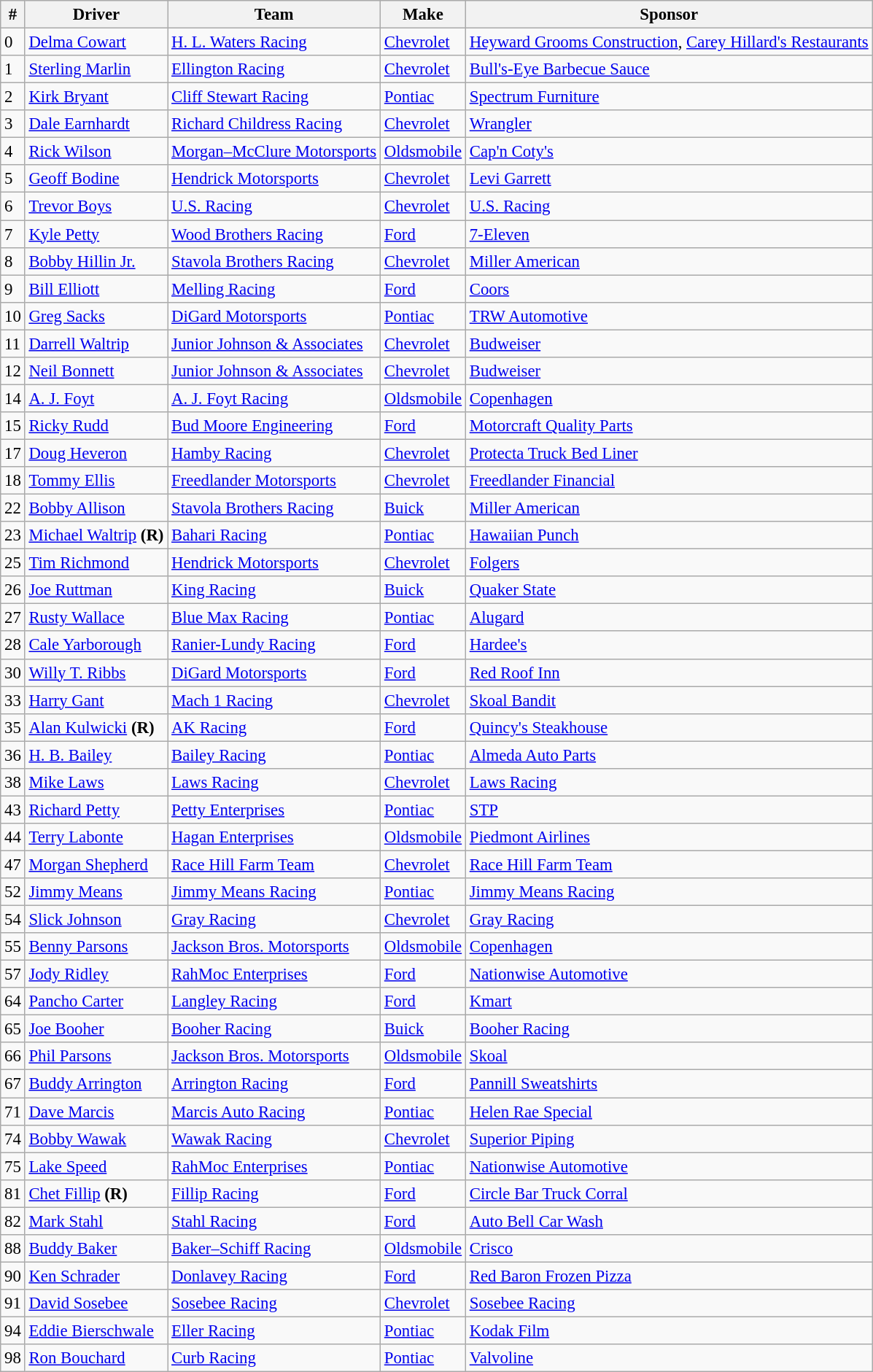<table class="wikitable" style="font-size:95%">
<tr>
<th>#</th>
<th>Driver</th>
<th>Team</th>
<th>Make</th>
<th>Sponsor</th>
</tr>
<tr>
<td>0</td>
<td><a href='#'>Delma Cowart</a></td>
<td><a href='#'>H. L. Waters Racing</a></td>
<td><a href='#'>Chevrolet</a></td>
<td><a href='#'>Heyward Grooms Construction</a>, <a href='#'>Carey Hillard's Restaurants</a></td>
</tr>
<tr>
<td>1</td>
<td><a href='#'>Sterling Marlin</a></td>
<td><a href='#'>Ellington Racing</a></td>
<td><a href='#'>Chevrolet</a></td>
<td><a href='#'>Bull's-Eye Barbecue Sauce</a></td>
</tr>
<tr>
<td>2</td>
<td><a href='#'>Kirk Bryant</a></td>
<td><a href='#'>Cliff Stewart Racing</a></td>
<td><a href='#'>Pontiac</a></td>
<td><a href='#'>Spectrum Furniture</a></td>
</tr>
<tr>
<td>3</td>
<td><a href='#'>Dale Earnhardt</a></td>
<td><a href='#'>Richard Childress Racing</a></td>
<td><a href='#'>Chevrolet</a></td>
<td><a href='#'>Wrangler</a></td>
</tr>
<tr>
<td>4</td>
<td><a href='#'>Rick Wilson</a></td>
<td><a href='#'>Morgan–McClure Motorsports</a></td>
<td><a href='#'>Oldsmobile</a></td>
<td><a href='#'>Cap'n Coty's</a></td>
</tr>
<tr>
<td>5</td>
<td><a href='#'>Geoff Bodine</a></td>
<td><a href='#'>Hendrick Motorsports</a></td>
<td><a href='#'>Chevrolet</a></td>
<td><a href='#'>Levi Garrett</a></td>
</tr>
<tr>
<td>6</td>
<td><a href='#'>Trevor Boys</a></td>
<td><a href='#'>U.S. Racing</a></td>
<td><a href='#'>Chevrolet</a></td>
<td><a href='#'>U.S. Racing</a></td>
</tr>
<tr>
<td>7</td>
<td><a href='#'>Kyle Petty</a></td>
<td><a href='#'>Wood Brothers Racing</a></td>
<td><a href='#'>Ford</a></td>
<td><a href='#'>7-Eleven</a></td>
</tr>
<tr>
<td>8</td>
<td><a href='#'>Bobby Hillin Jr.</a></td>
<td><a href='#'>Stavola Brothers Racing</a></td>
<td><a href='#'>Chevrolet</a></td>
<td><a href='#'>Miller American</a></td>
</tr>
<tr>
<td>9</td>
<td><a href='#'>Bill Elliott</a></td>
<td><a href='#'>Melling Racing</a></td>
<td><a href='#'>Ford</a></td>
<td><a href='#'>Coors</a></td>
</tr>
<tr>
<td>10</td>
<td><a href='#'>Greg Sacks</a></td>
<td><a href='#'>DiGard Motorsports</a></td>
<td><a href='#'>Pontiac</a></td>
<td><a href='#'>TRW Automotive</a></td>
</tr>
<tr>
<td>11</td>
<td><a href='#'>Darrell Waltrip</a></td>
<td><a href='#'>Junior Johnson & Associates</a></td>
<td><a href='#'>Chevrolet</a></td>
<td><a href='#'>Budweiser</a></td>
</tr>
<tr>
<td>12</td>
<td><a href='#'>Neil Bonnett</a></td>
<td><a href='#'>Junior Johnson & Associates</a></td>
<td><a href='#'>Chevrolet</a></td>
<td><a href='#'>Budweiser</a></td>
</tr>
<tr>
<td>14</td>
<td><a href='#'>A. J. Foyt</a></td>
<td><a href='#'>A. J. Foyt Racing</a></td>
<td><a href='#'>Oldsmobile</a></td>
<td><a href='#'>Copenhagen</a></td>
</tr>
<tr>
<td>15</td>
<td><a href='#'>Ricky Rudd</a></td>
<td><a href='#'>Bud Moore Engineering</a></td>
<td><a href='#'>Ford</a></td>
<td><a href='#'>Motorcraft Quality Parts</a></td>
</tr>
<tr>
<td>17</td>
<td><a href='#'>Doug Heveron</a></td>
<td><a href='#'>Hamby Racing</a></td>
<td><a href='#'>Chevrolet</a></td>
<td><a href='#'>Protecta Truck Bed Liner</a></td>
</tr>
<tr>
<td>18</td>
<td><a href='#'>Tommy Ellis</a></td>
<td><a href='#'>Freedlander Motorsports</a></td>
<td><a href='#'>Chevrolet</a></td>
<td><a href='#'>Freedlander Financial</a></td>
</tr>
<tr>
<td>22</td>
<td><a href='#'>Bobby Allison</a></td>
<td><a href='#'>Stavola Brothers Racing</a></td>
<td><a href='#'>Buick</a></td>
<td><a href='#'>Miller American</a></td>
</tr>
<tr>
<td>23</td>
<td><a href='#'>Michael Waltrip</a> <strong>(R)</strong></td>
<td><a href='#'>Bahari Racing</a></td>
<td><a href='#'>Pontiac</a></td>
<td><a href='#'>Hawaiian Punch</a></td>
</tr>
<tr>
<td>25</td>
<td><a href='#'>Tim Richmond</a></td>
<td><a href='#'>Hendrick Motorsports</a></td>
<td><a href='#'>Chevrolet</a></td>
<td><a href='#'>Folgers</a></td>
</tr>
<tr>
<td>26</td>
<td><a href='#'>Joe Ruttman</a></td>
<td><a href='#'>King Racing</a></td>
<td><a href='#'>Buick</a></td>
<td><a href='#'>Quaker State</a></td>
</tr>
<tr>
<td>27</td>
<td><a href='#'>Rusty Wallace</a></td>
<td><a href='#'>Blue Max Racing</a></td>
<td><a href='#'>Pontiac</a></td>
<td><a href='#'>Alugard</a></td>
</tr>
<tr>
<td>28</td>
<td><a href='#'>Cale Yarborough</a></td>
<td><a href='#'>Ranier-Lundy Racing</a></td>
<td><a href='#'>Ford</a></td>
<td><a href='#'>Hardee's</a></td>
</tr>
<tr>
<td>30</td>
<td><a href='#'>Willy T. Ribbs</a></td>
<td><a href='#'>DiGard Motorsports</a></td>
<td><a href='#'>Ford</a></td>
<td><a href='#'>Red Roof Inn</a></td>
</tr>
<tr>
<td>33</td>
<td><a href='#'>Harry Gant</a></td>
<td><a href='#'>Mach 1 Racing</a></td>
<td><a href='#'>Chevrolet</a></td>
<td><a href='#'>Skoal Bandit</a></td>
</tr>
<tr>
<td>35</td>
<td><a href='#'>Alan Kulwicki</a> <strong>(R)</strong></td>
<td><a href='#'>AK Racing</a></td>
<td><a href='#'>Ford</a></td>
<td><a href='#'>Quincy's Steakhouse</a></td>
</tr>
<tr>
<td>36</td>
<td><a href='#'>H. B. Bailey</a></td>
<td><a href='#'>Bailey Racing</a></td>
<td><a href='#'>Pontiac</a></td>
<td><a href='#'>Almeda Auto Parts</a></td>
</tr>
<tr>
<td>38</td>
<td><a href='#'>Mike Laws</a></td>
<td><a href='#'>Laws Racing</a></td>
<td><a href='#'>Chevrolet</a></td>
<td><a href='#'>Laws Racing</a></td>
</tr>
<tr>
<td>43</td>
<td><a href='#'>Richard Petty</a></td>
<td><a href='#'>Petty Enterprises</a></td>
<td><a href='#'>Pontiac</a></td>
<td><a href='#'>STP</a></td>
</tr>
<tr>
<td>44</td>
<td><a href='#'>Terry Labonte</a></td>
<td><a href='#'>Hagan Enterprises</a></td>
<td><a href='#'>Oldsmobile</a></td>
<td><a href='#'>Piedmont Airlines</a></td>
</tr>
<tr>
<td>47</td>
<td><a href='#'>Morgan Shepherd</a></td>
<td><a href='#'>Race Hill Farm Team</a></td>
<td><a href='#'>Chevrolet</a></td>
<td><a href='#'>Race Hill Farm Team</a></td>
</tr>
<tr>
<td>52</td>
<td><a href='#'>Jimmy Means</a></td>
<td><a href='#'>Jimmy Means Racing</a></td>
<td><a href='#'>Pontiac</a></td>
<td><a href='#'>Jimmy Means Racing</a></td>
</tr>
<tr>
<td>54</td>
<td><a href='#'>Slick Johnson</a></td>
<td><a href='#'>Gray Racing</a></td>
<td><a href='#'>Chevrolet</a></td>
<td><a href='#'>Gray Racing</a></td>
</tr>
<tr>
<td>55</td>
<td><a href='#'>Benny Parsons</a></td>
<td><a href='#'>Jackson Bros. Motorsports</a></td>
<td><a href='#'>Oldsmobile</a></td>
<td><a href='#'>Copenhagen</a></td>
</tr>
<tr>
<td>57</td>
<td><a href='#'>Jody Ridley</a></td>
<td><a href='#'>RahMoc Enterprises</a></td>
<td><a href='#'>Ford</a></td>
<td><a href='#'>Nationwise Automotive</a></td>
</tr>
<tr>
<td>64</td>
<td><a href='#'>Pancho Carter</a></td>
<td><a href='#'>Langley Racing</a></td>
<td><a href='#'>Ford</a></td>
<td><a href='#'>Kmart</a></td>
</tr>
<tr>
<td>65</td>
<td><a href='#'>Joe Booher</a></td>
<td><a href='#'>Booher Racing</a></td>
<td><a href='#'>Buick</a></td>
<td><a href='#'>Booher Racing</a></td>
</tr>
<tr>
<td>66</td>
<td><a href='#'>Phil Parsons</a></td>
<td><a href='#'>Jackson Bros. Motorsports</a></td>
<td><a href='#'>Oldsmobile</a></td>
<td><a href='#'>Skoal</a></td>
</tr>
<tr>
<td>67</td>
<td><a href='#'>Buddy Arrington</a></td>
<td><a href='#'>Arrington Racing</a></td>
<td><a href='#'>Ford</a></td>
<td><a href='#'>Pannill Sweatshirts</a></td>
</tr>
<tr>
<td>71</td>
<td><a href='#'>Dave Marcis</a></td>
<td><a href='#'>Marcis Auto Racing</a></td>
<td><a href='#'>Pontiac</a></td>
<td><a href='#'>Helen Rae Special</a></td>
</tr>
<tr>
<td>74</td>
<td><a href='#'>Bobby Wawak</a></td>
<td><a href='#'>Wawak Racing</a></td>
<td><a href='#'>Chevrolet</a></td>
<td><a href='#'>Superior Piping</a></td>
</tr>
<tr>
<td>75</td>
<td><a href='#'>Lake Speed</a></td>
<td><a href='#'>RahMoc Enterprises</a></td>
<td><a href='#'>Pontiac</a></td>
<td><a href='#'>Nationwise Automotive</a></td>
</tr>
<tr>
<td>81</td>
<td><a href='#'>Chet Fillip</a> <strong>(R)</strong></td>
<td><a href='#'>Fillip Racing</a></td>
<td><a href='#'>Ford</a></td>
<td><a href='#'>Circle Bar Truck Corral</a></td>
</tr>
<tr>
<td>82</td>
<td><a href='#'>Mark Stahl</a></td>
<td><a href='#'>Stahl Racing</a></td>
<td><a href='#'>Ford</a></td>
<td><a href='#'>Auto Bell Car Wash</a></td>
</tr>
<tr>
<td>88</td>
<td><a href='#'>Buddy Baker</a></td>
<td><a href='#'>Baker–Schiff Racing</a></td>
<td><a href='#'>Oldsmobile</a></td>
<td><a href='#'>Crisco</a></td>
</tr>
<tr>
<td>90</td>
<td><a href='#'>Ken Schrader</a></td>
<td><a href='#'>Donlavey Racing</a></td>
<td><a href='#'>Ford</a></td>
<td><a href='#'>Red Baron Frozen Pizza</a></td>
</tr>
<tr>
<td>91</td>
<td><a href='#'>David Sosebee</a></td>
<td><a href='#'>Sosebee Racing</a></td>
<td><a href='#'>Chevrolet</a></td>
<td><a href='#'>Sosebee Racing</a></td>
</tr>
<tr>
<td>94</td>
<td><a href='#'>Eddie Bierschwale</a></td>
<td><a href='#'>Eller Racing</a></td>
<td><a href='#'>Pontiac</a></td>
<td><a href='#'>Kodak Film</a></td>
</tr>
<tr>
<td>98</td>
<td><a href='#'>Ron Bouchard</a></td>
<td><a href='#'>Curb Racing</a></td>
<td><a href='#'>Pontiac</a></td>
<td><a href='#'>Valvoline</a></td>
</tr>
</table>
